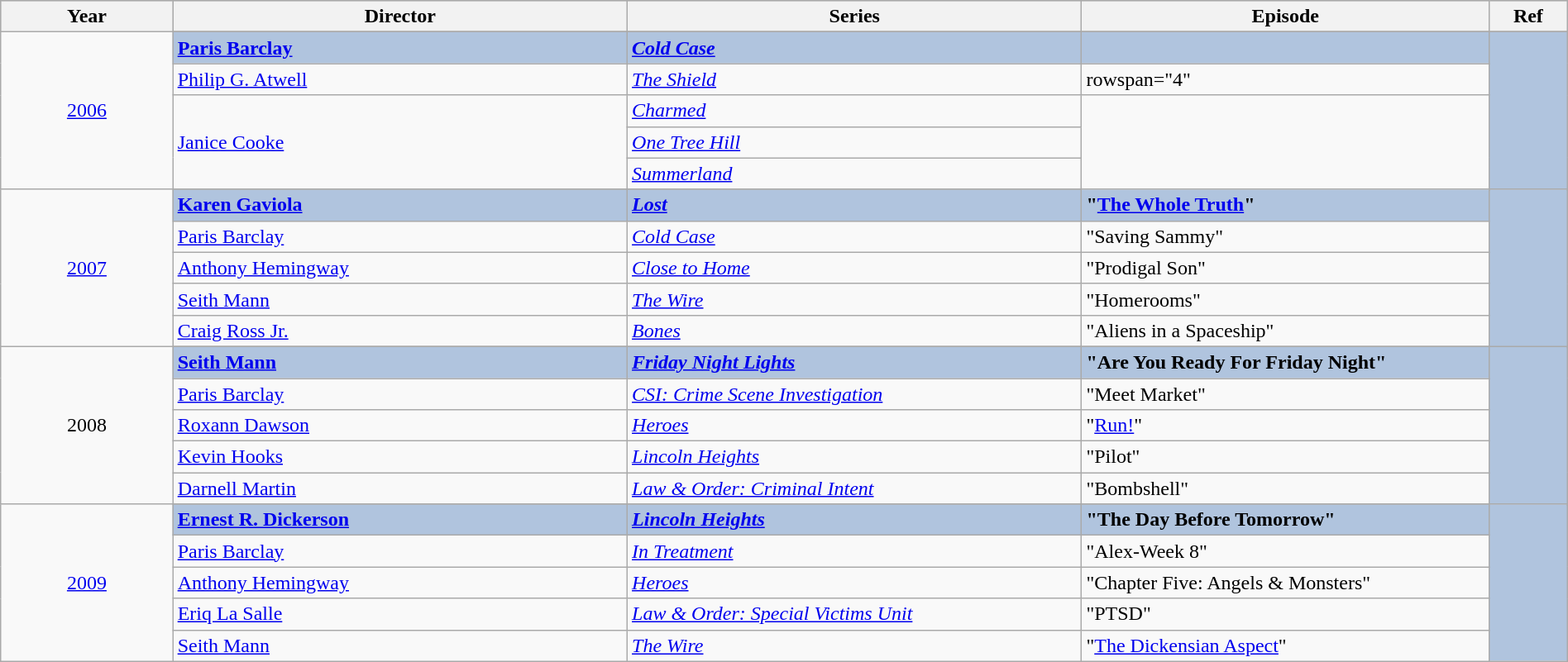<table class="wikitable" style="width:100%;">
<tr style="background:#bebebe;">
<th style="width:11%;">Year</th>
<th style="width:29%;">Director</th>
<th style="width:29%;">Series</th>
<th style="width:26%;">Episode</th>
<th style="width:5%;">Ref</th>
</tr>
<tr>
<td rowspan="6" align="center"><a href='#'>2006</a></td>
</tr>
<tr style="background:#B0C4DE">
<td><strong><a href='#'>Paris Barclay</a></strong></td>
<td><strong><em><a href='#'>Cold Case</a></em></strong></td>
<td align="center"></td>
<td rowspan="6" align="center"></td>
</tr>
<tr>
<td><a href='#'>Philip G. Atwell</a></td>
<td><em><a href='#'>The Shield</a></em></td>
<td>rowspan="4" </td>
</tr>
<tr>
<td rowspan="3"><a href='#'>Janice Cooke</a></td>
<td><em><a href='#'>Charmed</a></em></td>
</tr>
<tr>
<td><em><a href='#'>One Tree Hill</a></em></td>
</tr>
<tr>
<td><em><a href='#'>Summerland</a></em></td>
</tr>
<tr>
<td rowspan="6" align="center"><a href='#'>2007</a></td>
</tr>
<tr style="background:#B0C4DE">
<td><strong><a href='#'>Karen Gaviola</a></strong></td>
<td><strong><em><a href='#'>Lost</a></em></strong></td>
<td><strong>"<a href='#'>The Whole Truth</a>"</strong></td>
<td rowspan="6" align="center"></td>
</tr>
<tr>
<td><a href='#'>Paris Barclay</a></td>
<td><em><a href='#'>Cold Case</a></em></td>
<td>"Saving Sammy"</td>
</tr>
<tr>
<td><a href='#'>Anthony Hemingway</a></td>
<td><em><a href='#'>Close to Home</a></em></td>
<td>"Prodigal Son"</td>
</tr>
<tr>
<td><a href='#'>Seith Mann</a></td>
<td><em><a href='#'>The Wire</a></em></td>
<td>"Homerooms"</td>
</tr>
<tr>
<td><a href='#'>Craig Ross Jr.</a></td>
<td><em><a href='#'>Bones</a></em></td>
<td>"Aliens in a Spaceship"</td>
</tr>
<tr>
<td rowspan="6" align="center">2008</td>
</tr>
<tr style="background:#B0C4DE">
<td><strong><a href='#'>Seith Mann</a></strong></td>
<td><strong><em><a href='#'>Friday Night Lights</a></em></strong></td>
<td><strong>"Are You Ready For Friday Night"</strong></td>
<td rowspan="6" align="center"></td>
</tr>
<tr>
<td><a href='#'>Paris Barclay</a></td>
<td><em><a href='#'>CSI: Crime Scene Investigation</a></em></td>
<td>"Meet Market"</td>
</tr>
<tr>
<td><a href='#'>Roxann Dawson</a></td>
<td><em><a href='#'>Heroes</a></em></td>
<td>"<a href='#'>Run!</a>"</td>
</tr>
<tr>
<td><a href='#'>Kevin Hooks</a></td>
<td><em><a href='#'>Lincoln Heights</a></em></td>
<td>"Pilot"</td>
</tr>
<tr>
<td><a href='#'>Darnell Martin</a></td>
<td><em><a href='#'>Law & Order: Criminal Intent</a></em></td>
<td>"Bombshell"</td>
</tr>
<tr>
<td rowspan="6" align="center"><a href='#'>2009</a></td>
</tr>
<tr style="background:#B0C4DE">
<td><strong><a href='#'>Ernest R. Dickerson</a></strong></td>
<td><strong><em><a href='#'>Lincoln Heights</a></em></strong></td>
<td><strong>"The Day Before Tomorrow"</strong></td>
<td rowspan="6" align="center"></td>
</tr>
<tr>
<td><a href='#'>Paris Barclay</a></td>
<td><em><a href='#'>In Treatment</a></em></td>
<td>"Alex-Week 8"</td>
</tr>
<tr>
<td><a href='#'>Anthony Hemingway</a></td>
<td><em><a href='#'>Heroes</a></em></td>
<td>"Chapter Five: Angels & Monsters"</td>
</tr>
<tr>
<td><a href='#'>Eriq La Salle</a></td>
<td><em><a href='#'>Law & Order: Special Victims Unit</a></em></td>
<td>"PTSD"</td>
</tr>
<tr>
<td><a href='#'>Seith Mann</a></td>
<td><em><a href='#'>The Wire</a></em></td>
<td>"<a href='#'>The Dickensian Aspect</a>"</td>
</tr>
</table>
